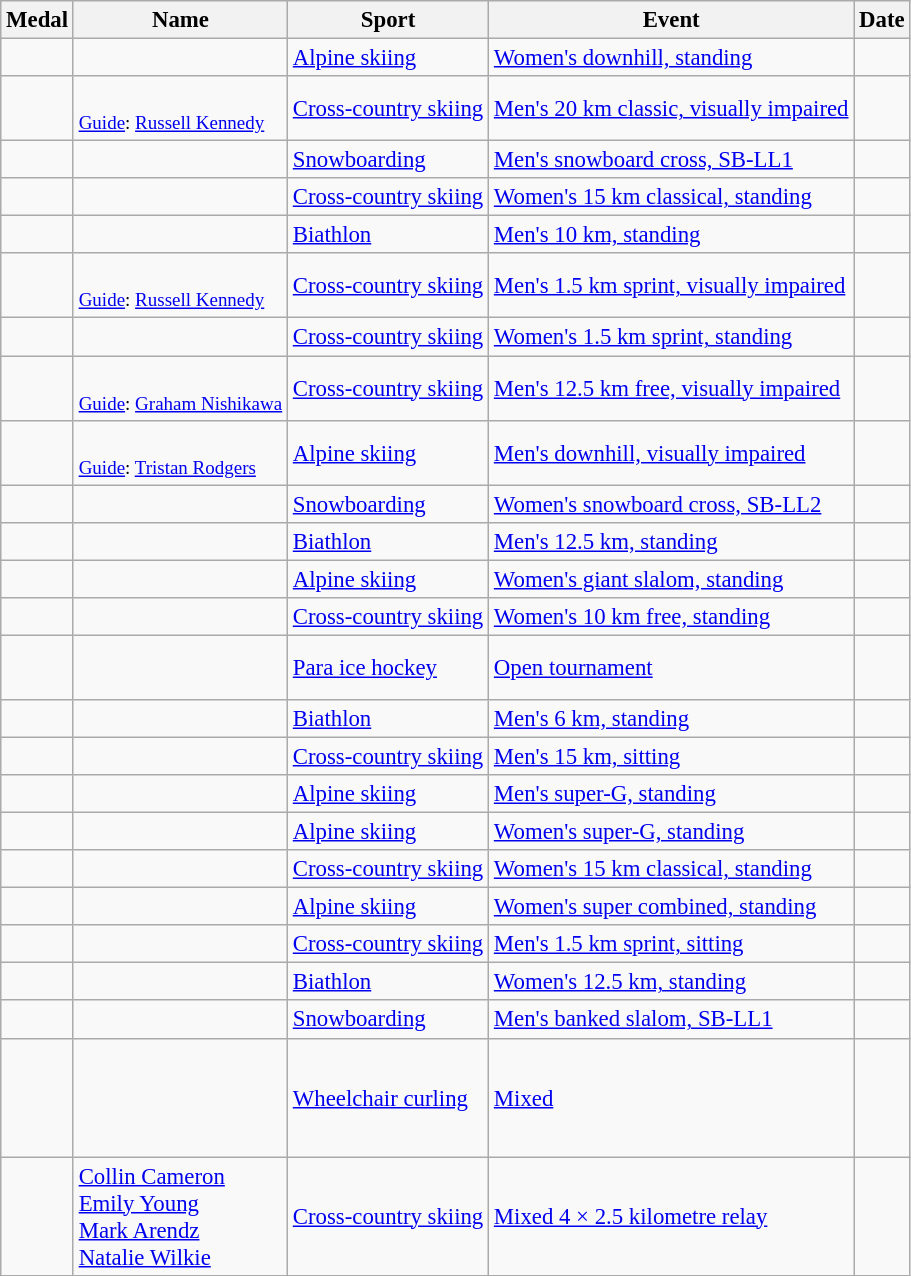<table class="wikitable sortable" style="font-size: 95%;">
<tr>
<th>Medal</th>
<th>Name</th>
<th>Sport</th>
<th>Event</th>
<th>Date</th>
</tr>
<tr>
<td></td>
<td></td>
<td><a href='#'>Alpine skiing</a></td>
<td><a href='#'>Women's downhill, standing</a></td>
<td></td>
</tr>
<tr>
<td></td>
<td><br><small><a href='#'>Guide</a>: <a href='#'>Russell Kennedy</a></small></td>
<td><a href='#'>Cross-country skiing</a></td>
<td><a href='#'>Men's 20 km classic, visually impaired</a></td>
<td></td>
</tr>
<tr>
<td></td>
<td></td>
<td><a href='#'>Snowboarding</a></td>
<td><a href='#'>Men's snowboard cross, SB-LL1</a></td>
<td></td>
</tr>
<tr>
<td></td>
<td></td>
<td><a href='#'>Cross-country skiing</a></td>
<td><a href='#'>Women's 15 km classical, standing</a></td>
<td></td>
</tr>
<tr>
<td></td>
<td></td>
<td><a href='#'>Biathlon</a></td>
<td><a href='#'>Men's 10 km, standing</a></td>
<td></td>
</tr>
<tr>
<td></td>
<td><br><small><a href='#'>Guide</a>: <a href='#'>Russell Kennedy</a></small></td>
<td><a href='#'>Cross-country skiing</a></td>
<td><a href='#'>Men's 1.5 km sprint, visually impaired</a></td>
<td></td>
</tr>
<tr>
<td></td>
<td></td>
<td><a href='#'>Cross-country skiing</a></td>
<td><a href='#'>Women's 1.5 km sprint, standing</a></td>
<td></td>
</tr>
<tr>
<td></td>
<td><br><small><a href='#'>Guide</a>: <a href='#'>Graham Nishikawa</a></small></td>
<td><a href='#'>Cross-country skiing</a></td>
<td><a href='#'>Men's 12.5 km free, visually impaired</a></td>
<td></td>
</tr>
<tr>
<td></td>
<td><br><small><a href='#'>Guide</a>: <a href='#'>Tristan Rodgers</a></small></td>
<td><a href='#'>Alpine skiing</a></td>
<td><a href='#'>Men's downhill, visually impaired</a></td>
<td></td>
</tr>
<tr>
<td></td>
<td></td>
<td><a href='#'>Snowboarding</a></td>
<td><a href='#'>Women's snowboard cross, SB-LL2</a></td>
<td></td>
</tr>
<tr>
<td></td>
<td></td>
<td><a href='#'>Biathlon</a></td>
<td><a href='#'>Men's 12.5 km, standing</a></td>
<td></td>
</tr>
<tr>
<td></td>
<td></td>
<td><a href='#'>Alpine skiing</a></td>
<td><a href='#'>Women's giant slalom, standing</a></td>
<td></td>
</tr>
<tr>
<td></td>
<td></td>
<td><a href='#'>Cross-country skiing</a></td>
<td><a href='#'>Women's 10 km free, standing</a></td>
<td></td>
</tr>
<tr>
<td></td>
<td><br><br></td>
<td><a href='#'>Para ice hockey</a></td>
<td><a href='#'>Open tournament</a></td>
<td></td>
</tr>
<tr>
<td></td>
<td></td>
<td><a href='#'>Biathlon</a></td>
<td><a href='#'>Men's 6 km, standing</a></td>
<td></td>
</tr>
<tr>
<td></td>
<td></td>
<td><a href='#'>Cross-country skiing</a></td>
<td><a href='#'>Men's 15 km, sitting</a></td>
<td></td>
</tr>
<tr>
<td></td>
<td></td>
<td><a href='#'>Alpine skiing</a></td>
<td><a href='#'>Men's super-G, standing</a></td>
<td></td>
</tr>
<tr>
<td></td>
<td></td>
<td><a href='#'>Alpine skiing</a></td>
<td><a href='#'>Women's super-G, standing</a></td>
<td></td>
</tr>
<tr>
<td></td>
<td></td>
<td><a href='#'>Cross-country skiing</a></td>
<td><a href='#'>Women's 15 km classical, standing</a></td>
<td></td>
</tr>
<tr>
<td></td>
<td></td>
<td><a href='#'>Alpine skiing</a></td>
<td><a href='#'>Women's super combined, standing</a></td>
<td></td>
</tr>
<tr>
<td></td>
<td></td>
<td><a href='#'>Cross-country skiing</a></td>
<td><a href='#'>Men's 1.5 km sprint, sitting</a></td>
<td></td>
</tr>
<tr>
<td></td>
<td></td>
<td><a href='#'>Biathlon</a></td>
<td><a href='#'>Women's 12.5 km, standing</a></td>
<td></td>
</tr>
<tr>
<td></td>
<td></td>
<td><a href='#'>Snowboarding</a></td>
<td><a href='#'>Men's banked slalom, SB-LL1</a></td>
<td></td>
</tr>
<tr>
<td></td>
<td><br><br><br><br></td>
<td><a href='#'>Wheelchair curling</a></td>
<td><a href='#'>Mixed</a></td>
<td></td>
</tr>
<tr>
<td></td>
<td><a href='#'>Collin Cameron</a><br><a href='#'>Emily Young</a><br><a href='#'>Mark Arendz</a><br><a href='#'>Natalie Wilkie</a></td>
<td><a href='#'>Cross-country skiing</a></td>
<td><a href='#'>Mixed 4 × 2.5 kilometre relay</a></td>
<td></td>
</tr>
</table>
